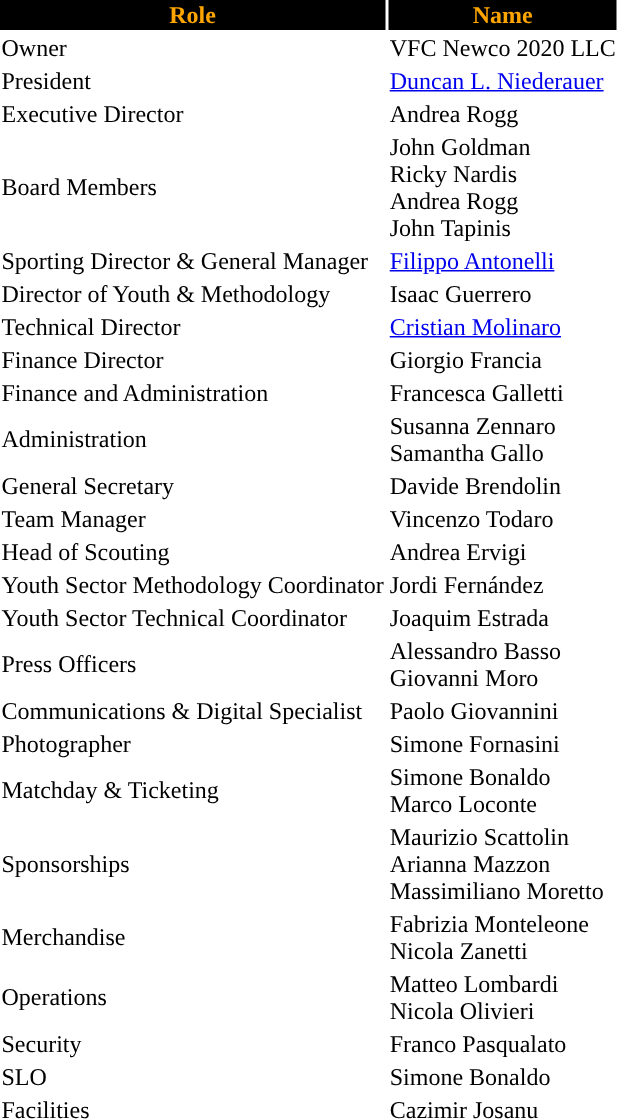<table class="toccolours">
<tr>
<th style="background:#000000;color:orange;">Role</th>
<th style="background:#000000;color:orange;">Name</th>
</tr>
<tr>
<td>Owner</td>
<td> VFC Newco 2020 LLC</td>
</tr>
<tr>
<td>President</td>
<td> <a href='#'>Duncan L. Niederauer</a></td>
</tr>
<tr>
<td>Executive Director</td>
<td> Andrea Rogg</td>
</tr>
<tr>
<td>Board Members</td>
<td> John Goldman <br>  Ricky Nardis <br>  Andrea Rogg <br>  John Tapinis</td>
</tr>
<tr>
<td>Sporting Director & General Manager</td>
<td> <a href='#'>Filippo Antonelli</a></td>
</tr>
<tr>
<td>Director of Youth & Methodology</td>
<td> Isaac Guerrero</td>
</tr>
<tr>
<td>Technical Director</td>
<td> <a href='#'>Cristian Molinaro</a></td>
</tr>
<tr>
<td>Finance Director</td>
<td> Giorgio Francia</td>
</tr>
<tr>
<td>Finance and Administration</td>
<td> Francesca Galletti</td>
</tr>
<tr>
<td>Administration</td>
<td> Susanna Zennaro <br>  Samantha Gallo</td>
</tr>
<tr>
<td>General Secretary</td>
<td> Davide Brendolin</td>
</tr>
<tr>
<td>Team Manager</td>
<td> Vincenzo Todaro</td>
</tr>
<tr>
<td>Head of Scouting</td>
<td> Andrea Ervigi</td>
</tr>
<tr>
<td>Youth Sector Methodology Coordinator</td>
<td> Jordi Fernández</td>
</tr>
<tr>
<td>Youth Sector Technical Coordinator</td>
<td> Joaquim Estrada</td>
</tr>
<tr>
<td>Press Officers</td>
<td> Alessandro Basso <br>  Giovanni Moro</td>
</tr>
<tr>
<td>Communications & Digital Specialist</td>
<td> Paolo Giovannini</td>
</tr>
<tr>
<td>Photographer</td>
<td> Simone Fornasini</td>
</tr>
<tr>
<td>Matchday & Ticketing</td>
<td> Simone Bonaldo <br>  Marco Loconte</td>
</tr>
<tr>
<td>Sponsorships</td>
<td> Maurizio Scattolin <br>  Arianna Mazzon <br>  Massimiliano Moretto</td>
</tr>
<tr>
<td>Merchandise</td>
<td> Fabrizia Monteleone <br>  Nicola Zanetti</td>
</tr>
<tr>
<td>Operations</td>
<td> Matteo Lombardi <br>  Nicola Olivieri</td>
</tr>
<tr>
<td>Security</td>
<td> Franco Pasqualato</td>
</tr>
<tr>
<td>SLO</td>
<td> Simone Bonaldo</td>
</tr>
<tr>
<td>Facilities</td>
<td> Cazimir Josanu</td>
</tr>
</table>
